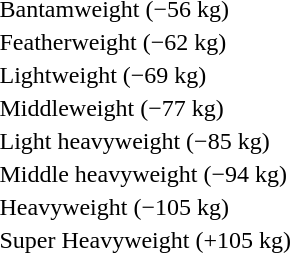<table>
<tr>
<td>Bantamweight (−56 kg)<br></td>
<td></td>
<td></td>
<td></td>
</tr>
<tr>
<td>Featherweight (−62 kg)<br></td>
<td></td>
<td></td>
<td></td>
</tr>
<tr>
<td>Lightweight (−69 kg)<br></td>
<td></td>
<td></td>
<td></td>
</tr>
<tr>
<td>Middleweight (−77 kg)<br></td>
<td></td>
<td></td>
<td></td>
</tr>
<tr>
<td>Light heavyweight (−85 kg)<br></td>
<td></td>
<td></td>
<td></td>
</tr>
<tr>
<td>Middle heavyweight (−94 kg)<br></td>
<td></td>
<td></td>
<td></td>
</tr>
<tr>
<td>Heavyweight (−105 kg)<br></td>
<td></td>
<td></td>
<td></td>
</tr>
<tr>
<td>Super Heavyweight (+105 kg)<br></td>
<td></td>
<td></td>
<td></td>
</tr>
</table>
